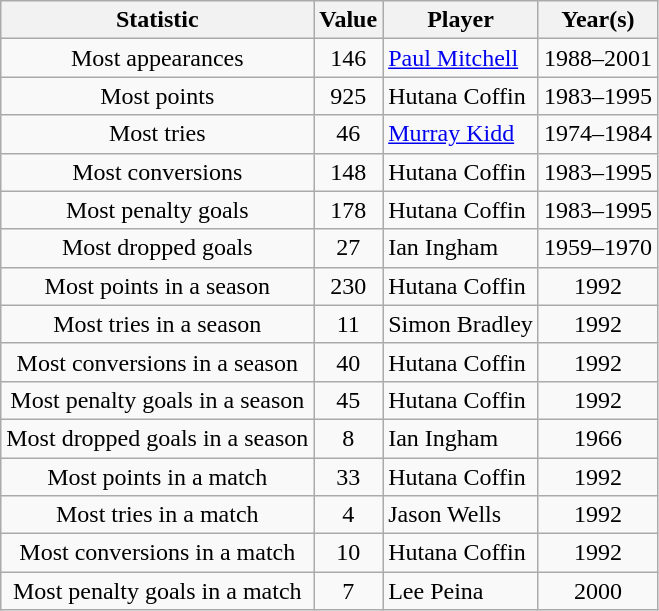<table class="wikitable" style="text-align:center">
<tr>
<th>Statistic</th>
<th>Value</th>
<th>Player</th>
<th>Year(s)</th>
</tr>
<tr>
<td>Most appearances</td>
<td>146</td>
<td align="left"><a href='#'>Paul Mitchell</a></td>
<td>1988–2001</td>
</tr>
<tr>
<td>Most points</td>
<td>925</td>
<td align="left">Hutana Coffin</td>
<td>1983–1995</td>
</tr>
<tr>
<td>Most tries</td>
<td>46</td>
<td align="left"><a href='#'>Murray Kidd</a></td>
<td>1974–1984</td>
</tr>
<tr>
<td>Most conversions</td>
<td>148</td>
<td align="left">Hutana Coffin</td>
<td>1983–1995</td>
</tr>
<tr>
<td>Most penalty goals</td>
<td>178</td>
<td align="left">Hutana Coffin</td>
<td>1983–1995</td>
</tr>
<tr>
<td>Most dropped goals</td>
<td>27</td>
<td align="left">Ian Ingham</td>
<td>1959–1970</td>
</tr>
<tr>
<td>Most points in a season</td>
<td>230</td>
<td align="left">Hutana Coffin</td>
<td>1992</td>
</tr>
<tr>
<td>Most tries in a season</td>
<td>11</td>
<td align="left">Simon Bradley</td>
<td>1992</td>
</tr>
<tr>
<td>Most conversions in a season</td>
<td>40</td>
<td align="left">Hutana Coffin</td>
<td>1992</td>
</tr>
<tr>
<td>Most penalty goals in a season</td>
<td>45</td>
<td align="left">Hutana Coffin</td>
<td>1992</td>
</tr>
<tr>
<td>Most dropped goals in a season</td>
<td>8</td>
<td align="left">Ian Ingham</td>
<td>1966</td>
</tr>
<tr>
<td>Most points in a match</td>
<td>33</td>
<td align="left">Hutana Coffin</td>
<td>1992</td>
</tr>
<tr>
<td>Most tries in a match</td>
<td>4</td>
<td align="left">Jason Wells</td>
<td>1992</td>
</tr>
<tr>
<td>Most conversions in a match</td>
<td>10</td>
<td align="left">Hutana Coffin</td>
<td>1992</td>
</tr>
<tr>
<td>Most penalty goals in a match</td>
<td>7</td>
<td align="left">Lee Peina</td>
<td>2000</td>
</tr>
</table>
